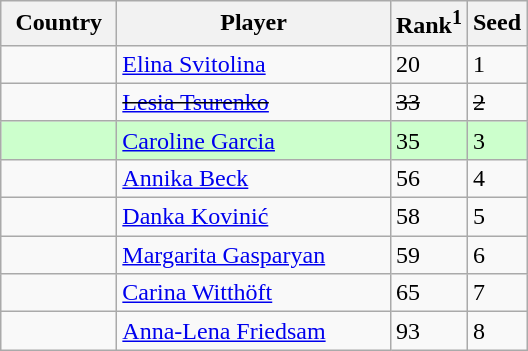<table class="sortable wikitable">
<tr>
<th width="70">Country</th>
<th width="175">Player</th>
<th>Rank<sup>1</sup></th>
<th>Seed</th>
</tr>
<tr>
<td></td>
<td><a href='#'>Elina Svitolina</a></td>
<td>20</td>
<td>1</td>
</tr>
<tr>
<td><s></s></td>
<td><s><a href='#'>Lesia Tsurenko</a></s></td>
<td><s>33</s></td>
<td><s>2</s></td>
</tr>
<tr style="background:#cfc;">
<td></td>
<td><a href='#'>Caroline Garcia</a></td>
<td>35</td>
<td>3</td>
</tr>
<tr>
<td></td>
<td><a href='#'>Annika Beck</a></td>
<td>56</td>
<td>4</td>
</tr>
<tr>
<td></td>
<td><a href='#'>Danka Kovinić</a></td>
<td>58</td>
<td>5</td>
</tr>
<tr>
<td></td>
<td><a href='#'>Margarita Gasparyan</a></td>
<td>59</td>
<td>6</td>
</tr>
<tr>
<td></td>
<td><a href='#'>Carina Witthöft</a></td>
<td>65</td>
<td>7</td>
</tr>
<tr>
<td></td>
<td><a href='#'>Anna-Lena Friedsam</a></td>
<td>93</td>
<td>8</td>
</tr>
</table>
